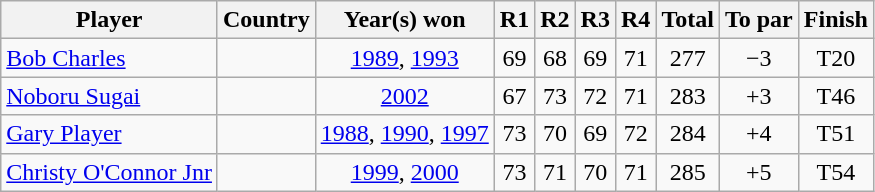<table class="wikitable" style="text-align:center">
<tr>
<th>Player</th>
<th>Country</th>
<th>Year(s) won</th>
<th>R1</th>
<th>R2</th>
<th>R3</th>
<th>R4</th>
<th>Total</th>
<th>To par</th>
<th>Finish</th>
</tr>
<tr>
<td align=left><a href='#'>Bob Charles</a></td>
<td align=left></td>
<td><a href='#'>1989</a>, <a href='#'>1993</a></td>
<td>69</td>
<td>68</td>
<td>69</td>
<td>71</td>
<td>277</td>
<td>−3</td>
<td>T20</td>
</tr>
<tr>
<td align=left><a href='#'>Noboru Sugai</a></td>
<td align=left></td>
<td><a href='#'>2002</a></td>
<td>67</td>
<td>73</td>
<td>72</td>
<td>71</td>
<td>283</td>
<td>+3</td>
<td>T46</td>
</tr>
<tr>
<td align=left><a href='#'>Gary Player</a></td>
<td align=left></td>
<td><a href='#'>1988</a>, <a href='#'>1990</a>, <a href='#'>1997</a></td>
<td>73</td>
<td>70</td>
<td>69</td>
<td>72</td>
<td>284</td>
<td>+4</td>
<td>T51</td>
</tr>
<tr>
<td align=left><a href='#'>Christy O'Connor Jnr</a></td>
<td align=left></td>
<td><a href='#'>1999</a>, <a href='#'>2000</a></td>
<td>73</td>
<td>71</td>
<td>70</td>
<td>71</td>
<td>285</td>
<td>+5</td>
<td>T54</td>
</tr>
</table>
